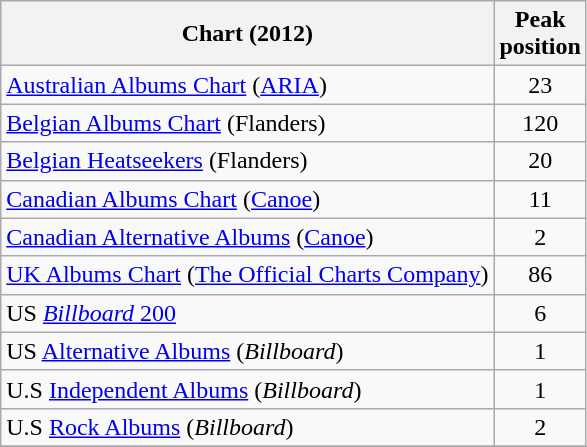<table class="wikitable sortable" style="text-align:center;">
<tr>
<th>Chart (2012)</th>
<th>Peak <br>position</th>
</tr>
<tr>
<td align="left"><a href='#'>Australian Albums Chart</a> (<a href='#'>ARIA</a>)</td>
<td>23</td>
</tr>
<tr>
<td align="left"><a href='#'>Belgian Albums Chart</a> (Flanders)</td>
<td>120</td>
</tr>
<tr>
<td align="left"><a href='#'>Belgian Heatseekers</a> (Flanders)</td>
<td>20</td>
</tr>
<tr>
<td align="left"><a href='#'>Canadian Albums Chart</a> (<a href='#'>Canoe</a>)</td>
<td>11</td>
</tr>
<tr>
<td align="left"><a href='#'>Canadian Alternative Albums</a> (<a href='#'>Canoe</a>)</td>
<td>2</td>
</tr>
<tr>
<td align="left"><a href='#'>UK Albums Chart</a> (<a href='#'>The Official Charts Company</a>)</td>
<td>86</td>
</tr>
<tr>
<td align="left">US <a href='#'><em>Billboard</em> 200</a></td>
<td>6</td>
</tr>
<tr>
<td align="left">US <a href='#'>Alternative Albums</a> (<em>Billboard</em>)</td>
<td>1</td>
</tr>
<tr>
<td align="left">U.S <a href='#'>Independent Albums</a> (<em>Billboard</em>)</td>
<td>1</td>
</tr>
<tr>
<td align="left">U.S <a href='#'>Rock Albums</a> (<em>Billboard</em>)</td>
<td>2</td>
</tr>
<tr>
</tr>
</table>
